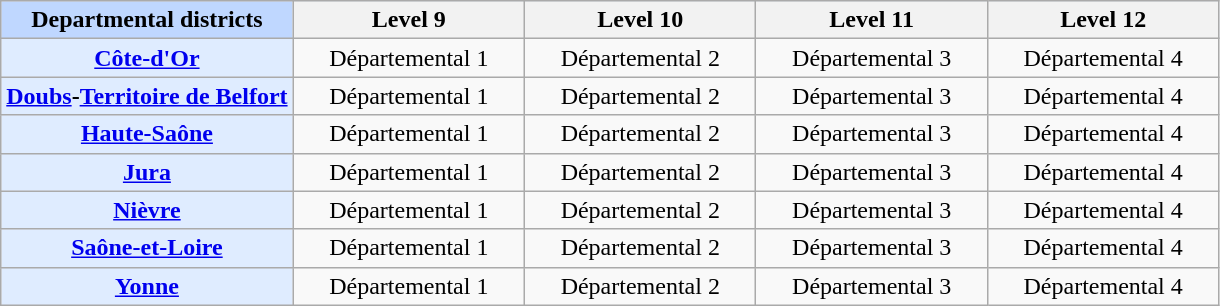<table class="wikitable" style="text-align: center;">
<tr style="background:#dfecff;">
<th width="24%" style="background:#bfd7ff;">Departmental districts</th>
<th width="19%">Level 9</th>
<th width="19%">Level 10</th>
<th width="19%">Level 11</th>
<th width="19%">Level 12</th>
</tr>
<tr align="center">
<th style="background:#dfecff;"><a href='#'>Côte-d'Or</a></th>
<td>Départemental 1</td>
<td>Départemental 2</td>
<td>Départemental 3</td>
<td>Départemental 4</td>
</tr>
<tr align="center">
<th style="background:#dfecff;"><a href='#'>Doubs</a>-<a href='#'>Territoire de Belfort</a></th>
<td>Départemental 1</td>
<td>Départemental 2</td>
<td>Départemental 3</td>
<td>Départemental 4</td>
</tr>
<tr align="center">
<th style="background:#dfecff;"><a href='#'>Haute-Saône</a></th>
<td>Départemental 1</td>
<td>Départemental 2</td>
<td>Départemental 3</td>
<td>Départemental 4</td>
</tr>
<tr align="center">
<th style="background:#dfecff;"><a href='#'>Jura</a></th>
<td>Départemental 1</td>
<td>Départemental 2</td>
<td>Départemental 3</td>
<td>Départemental 4</td>
</tr>
<tr align="center">
<th style="background:#dfecff;"><a href='#'>Nièvre</a></th>
<td>Départemental 1</td>
<td>Départemental 2</td>
<td>Départemental 3</td>
<td>Départemental 4</td>
</tr>
<tr align="center">
<th style="background:#dfecff;"><a href='#'>Saône-et-Loire</a></th>
<td>Départemental 1</td>
<td>Départemental 2</td>
<td>Départemental 3</td>
<td>Départemental 4</td>
</tr>
<tr align="center">
<th style="background:#dfecff;"><a href='#'>Yonne</a></th>
<td>Départemental 1</td>
<td>Départemental 2</td>
<td>Départemental 3</td>
<td>Départemental 4</td>
</tr>
</table>
